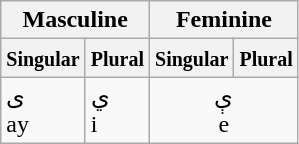<table class="wikitable">
<tr>
<th colspan="2">Masculine</th>
<th colspan="2">Feminine</th>
</tr>
<tr>
<th><small>Singular</small></th>
<th><small>Plural</small></th>
<th><small>Singular</small></th>
<th><small>Plural</small></th>
</tr>
<tr>
<td>ی<br>ay</td>
<td>ي<br>i</td>
<td colspan="2" style="text-align: center;">ې<br>e</td>
</tr>
</table>
